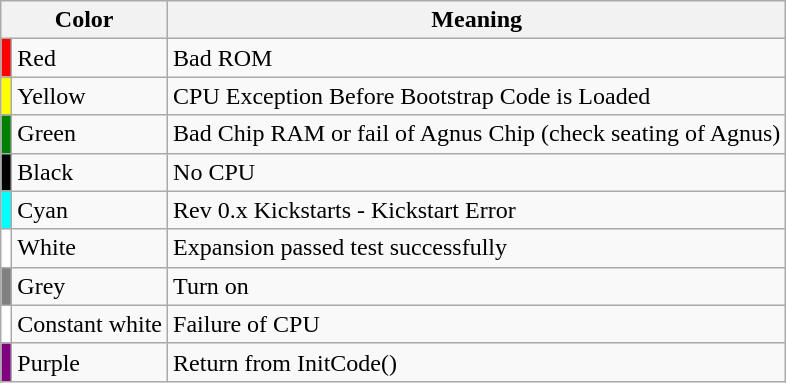<table class="wikitable">
<tr>
<th colspan="2">Color</th>
<th>Meaning</th>
</tr>
<tr>
<td style="background-color: red"></td>
<td>Red</td>
<td>Bad ROM</td>
</tr>
<tr>
<td style="background-color: yellow"></td>
<td>Yellow</td>
<td>CPU Exception Before Bootstrap Code is Loaded</td>
</tr>
<tr>
<td style="background-color: green"></td>
<td>Green</td>
<td>Bad Chip RAM or fail of Agnus Chip (check seating of Agnus)</td>
</tr>
<tr>
<td style="background-color: black"></td>
<td>Black</td>
<td>No CPU</td>
</tr>
<tr>
<td style="background-color: cyan"></td>
<td>Cyan</td>
<td>Rev 0.x Kickstarts - Kickstart Error</td>
</tr>
<tr>
<td style="background-color: white"></td>
<td>White</td>
<td>Expansion passed test successfully</td>
</tr>
<tr>
<td style="background-color: gray"></td>
<td>Grey</td>
<td>Turn on</td>
</tr>
<tr>
<td style="background-color: white"></td>
<td>Constant white</td>
<td>Failure of CPU</td>
</tr>
<tr>
<td style="background-color: purple"></td>
<td>Purple</td>
<td>Return from InitCode()</td>
</tr>
</table>
